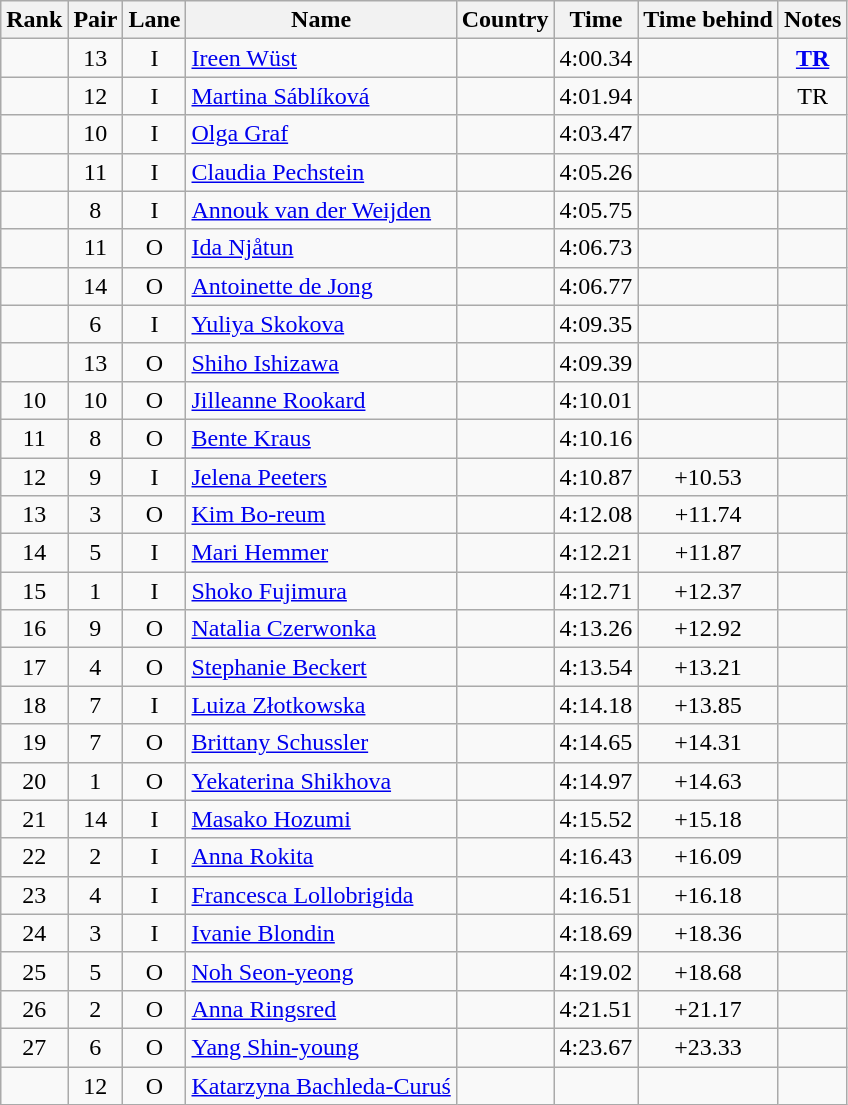<table class="wikitable sortable" style="text-align:center">
<tr>
<th>Rank</th>
<th>Pair</th>
<th>Lane</th>
<th>Name</th>
<th>Country</th>
<th>Time</th>
<th>Time behind</th>
<th>Notes</th>
</tr>
<tr>
<td></td>
<td>13</td>
<td>I</td>
<td align="left"><a href='#'>Ireen Wüst</a></td>
<td align="left"></td>
<td>4:00.34</td>
<td></td>
<td><strong><a href='#'>TR</a></strong></td>
</tr>
<tr>
<td></td>
<td>12</td>
<td>I</td>
<td align="left"><a href='#'>Martina Sáblíková</a></td>
<td align="left"></td>
<td>4:01.94</td>
<td></td>
<td>TR</td>
</tr>
<tr>
<td></td>
<td>10</td>
<td>I</td>
<td align="left"><a href='#'>Olga Graf</a></td>
<td align="left"></td>
<td>4:03.47</td>
<td></td>
<td></td>
</tr>
<tr>
<td></td>
<td>11</td>
<td>I</td>
<td align="left"><a href='#'>Claudia Pechstein</a></td>
<td align="left"></td>
<td>4:05.26</td>
<td></td>
<td></td>
</tr>
<tr>
<td></td>
<td>8</td>
<td>I</td>
<td align="left"><a href='#'>Annouk van der Weijden</a></td>
<td align="left"></td>
<td>4:05.75</td>
<td></td>
<td></td>
</tr>
<tr>
<td></td>
<td>11</td>
<td>O</td>
<td align="left"><a href='#'>Ida Njåtun</a></td>
<td align="left"></td>
<td>4:06.73</td>
<td></td>
<td></td>
</tr>
<tr>
<td></td>
<td>14</td>
<td>O</td>
<td align="left"><a href='#'>Antoinette de Jong</a></td>
<td align="left"></td>
<td>4:06.77</td>
<td></td>
<td></td>
</tr>
<tr>
<td></td>
<td>6</td>
<td>I</td>
<td align="left"><a href='#'>Yuliya Skokova</a></td>
<td align="left"></td>
<td>4:09.35</td>
<td></td>
<td></td>
</tr>
<tr>
<td></td>
<td>13</td>
<td>O</td>
<td align="left"><a href='#'>Shiho Ishizawa</a></td>
<td align="left"></td>
<td>4:09.39</td>
<td></td>
<td></td>
</tr>
<tr>
<td>10</td>
<td>10</td>
<td>O</td>
<td align="left"><a href='#'>Jilleanne Rookard</a></td>
<td align="left"></td>
<td>4:10.01</td>
<td></td>
<td></td>
</tr>
<tr>
<td>11</td>
<td>8</td>
<td>O</td>
<td align="left"><a href='#'>Bente Kraus</a></td>
<td align="left"></td>
<td>4:10.16</td>
<td></td>
<td></td>
</tr>
<tr>
<td>12</td>
<td>9</td>
<td>I</td>
<td align="left"><a href='#'>Jelena Peeters</a></td>
<td align="left"></td>
<td>4:10.87</td>
<td>+10.53</td>
<td></td>
</tr>
<tr>
<td>13</td>
<td>3</td>
<td>O</td>
<td align="left"><a href='#'>Kim Bo-reum</a></td>
<td align="left"></td>
<td>4:12.08</td>
<td>+11.74</td>
<td></td>
</tr>
<tr>
<td>14</td>
<td>5</td>
<td>I</td>
<td align="left"><a href='#'>Mari Hemmer</a></td>
<td align="left"></td>
<td>4:12.21</td>
<td>+11.87</td>
<td></td>
</tr>
<tr>
<td>15</td>
<td>1</td>
<td>I</td>
<td align="left"><a href='#'>Shoko Fujimura</a></td>
<td align="left"></td>
<td>4:12.71</td>
<td>+12.37</td>
<td></td>
</tr>
<tr>
<td>16</td>
<td>9</td>
<td>O</td>
<td align="left"><a href='#'>Natalia Czerwonka</a></td>
<td align="left"></td>
<td>4:13.26</td>
<td>+12.92</td>
<td></td>
</tr>
<tr>
<td>17</td>
<td>4</td>
<td>O</td>
<td align="left"><a href='#'>Stephanie Beckert</a></td>
<td align="left"></td>
<td>4:13.54</td>
<td>+13.21</td>
<td></td>
</tr>
<tr>
<td>18</td>
<td>7</td>
<td>I</td>
<td align="left"><a href='#'>Luiza Złotkowska</a></td>
<td align="left"></td>
<td>4:14.18</td>
<td>+13.85</td>
<td></td>
</tr>
<tr>
<td>19</td>
<td>7</td>
<td>O</td>
<td align="left"><a href='#'>Brittany Schussler</a></td>
<td align="left"></td>
<td>4:14.65</td>
<td>+14.31</td>
<td></td>
</tr>
<tr>
<td>20</td>
<td>1</td>
<td>O</td>
<td align="left"><a href='#'>Yekaterina Shikhova</a></td>
<td align="left"></td>
<td>4:14.97</td>
<td>+14.63</td>
<td></td>
</tr>
<tr>
<td>21</td>
<td>14</td>
<td>I</td>
<td align="left"><a href='#'>Masako Hozumi</a></td>
<td align="left"></td>
<td>4:15.52</td>
<td>+15.18</td>
<td></td>
</tr>
<tr>
<td>22</td>
<td>2</td>
<td>I</td>
<td align="left"><a href='#'>Anna Rokita</a></td>
<td align="left"></td>
<td>4:16.43</td>
<td>+16.09</td>
<td></td>
</tr>
<tr>
<td>23</td>
<td>4</td>
<td>I</td>
<td align="left"><a href='#'>Francesca Lollobrigida</a></td>
<td align="left"></td>
<td>4:16.51</td>
<td>+16.18</td>
<td></td>
</tr>
<tr>
<td>24</td>
<td>3</td>
<td>I</td>
<td align="left"><a href='#'>Ivanie Blondin</a></td>
<td align="left"></td>
<td>4:18.69</td>
<td>+18.36</td>
<td></td>
</tr>
<tr>
<td>25</td>
<td>5</td>
<td>O</td>
<td align="left"><a href='#'>Noh Seon-yeong</a></td>
<td align="left"></td>
<td>4:19.02</td>
<td>+18.68</td>
<td></td>
</tr>
<tr>
<td>26</td>
<td>2</td>
<td>O</td>
<td align="left"><a href='#'>Anna Ringsred</a></td>
<td align="left"></td>
<td>4:21.51</td>
<td>+21.17</td>
<td></td>
</tr>
<tr>
<td>27</td>
<td>6</td>
<td>O</td>
<td align="left"><a href='#'>Yang Shin-young</a></td>
<td align="left"></td>
<td>4:23.67</td>
<td>+23.33</td>
<td></td>
</tr>
<tr>
<td></td>
<td>12</td>
<td>O</td>
<td align="left"><a href='#'>Katarzyna Bachleda-Curuś</a></td>
<td align="left"></td>
<td></td>
<td></td>
<td></td>
</tr>
</table>
